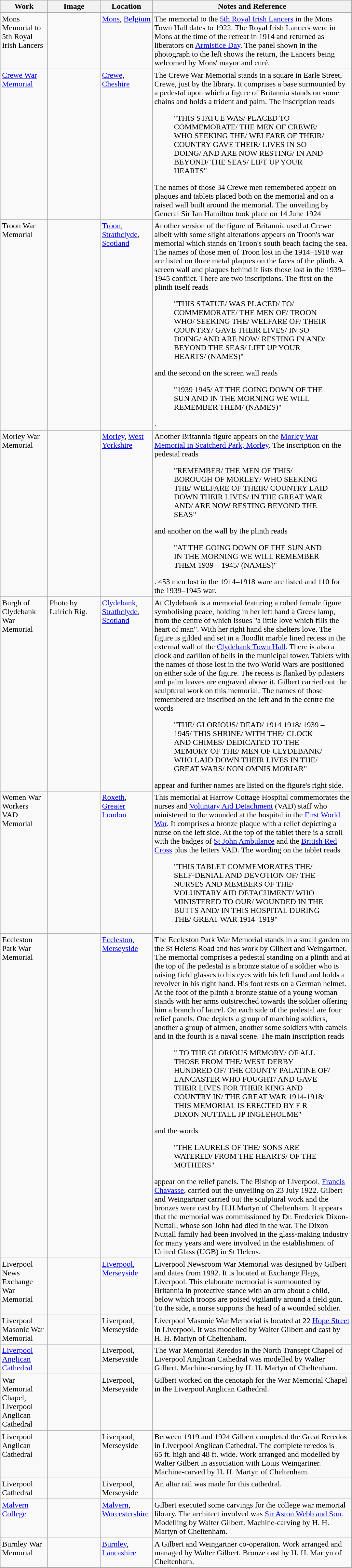<table class="wikitable sortable">
<tr>
<th style="width:90px">Work</th>
<th style="width:100px">Image</th>
<th style="width:100px">Location</th>
<th style="width:400px" class="unsortable">Notes and Reference</th>
</tr>
<tr valign="top">
<td>Mons Memorial to 5th Royal Irish Lancers</td>
<td></td>
<td><a href='#'>Mons</a>, <a href='#'>Belgium</a></td>
<td>The memorial to the <a href='#'>5th Royal Irish Lancers</a> in the Mons Town Hall dates to 1922. The Royal Irish Lancers were in Mons at the time of the retreat in 1914 and returned as liberators on <a href='#'>Armistice Day</a>. The panel shown in the photograph to the left shows the return, the Lancers being welcomed by Mons' mayor and curé.</td>
</tr>
<tr valign="top">
<td><a href='#'>Crewe War Memorial</a></td>
<td></td>
<td><a href='#'>Crewe</a>, <a href='#'>Cheshire</a></td>
<td>The Crewe War Memorial stands in a square in Earle Street, Crewe, just by the library. It comprises a base surmounted by a pedestal upon which a figure of Britannia stands on some chains and holds a trident and palm.  The inscription reads <blockquote>"THIS STATUE WAS/ PLACED TO COMMEMORATE/ THE MEN OF CREWE/ WHO SEEKING THE/ WELFARE OF THEIR/ COUNTRY GAVE THEIR/ LIVES IN SO DOING/ AND ARE NOW RESTING/ IN AND BEYOND/ THE SEAS/ LIFT UP YOUR HEARTS"</blockquote>The names of those 34 Crewe men remembered appear on plaques and tablets placed both on the memorial and on a raised wall built around the memorial.  The unveiling by General Sir Ian Hamilton took place on 14 June 1924</td>
</tr>
<tr valign="top">
<td>Troon War Memorial</td>
<td></td>
<td><a href='#'>Troon</a>, <a href='#'>Strathclyde</a>, <a href='#'>Scotland</a></td>
<td>Another version of the figure of Britannia used at Crewe albeit with some slight alterations appears on Troon's war memorial which stands on Troon's south beach facing the sea.  The names of those men of Troon lost in the 1914–1918 war are listed on three metal plaques on the faces of the plinth. A screen wall and plaques behind it lists those lost in the 1939–1945 conflict. There are two inscriptions. The first on the plinth itself reads <blockquote>"THIS STATUE/ WAS PLACED/ TO/ COMMEMORATE/ THE MEN OF/ TROON WHO/ SEEKING THE/ WELFARE OF/ THEIR COUNTRY/ GAVE THEIR LIVES/ IN SO DOING/ AND ARE NOW/ RESTING IN AND/ BEYOND THE SEAS/ LIFT UP YOUR HEARTS/ (NAMES)"</blockquote> and the second on the screen wall reads <blockquote>"1939 1945/ AT THE GOING DOWN OF THE SUN AND IN THE MORNING WE WILL REMEMBER THEM/ (NAMES)"</blockquote>.</td>
</tr>
<tr valign="top">
<td>Morley War Memorial</td>
<td></td>
<td><a href='#'>Morley</a>, <a href='#'>West Yorkshire</a></td>
<td>Another Britannia figure appears on the <a href='#'>Morley War Memorial in Scatcherd Park, Morley</a>.  The inscription on the pedestal reads <blockquote>"REMEMBER/ THE MEN OF THIS/ BOROUGH OF MORLEY/ WHO SEEKING THE/ WELFARE OF THEIR/ COUNTRY LAID DOWN THEIR LIVES/ IN THE GREAT WAR AND/ ARE NOW RESTING BEYOND THE SEAS"</blockquote> and another on the wall by the plinth reads <blockquote>"AT THE GOING DOWN OF THE SUN AND IN THE MORNING WE WILL REMEMBER THEM 1939 – 1945/ (NAMES)"</blockquote>. 453 men lost in the 1914–1918 ware are listed and 110 for the 1939–1945 war.</td>
</tr>
<tr valign="top">
<td>Burgh of Clydebank War Memorial</td>
<td> Photo by Lairich Rig.</td>
<td><a href='#'>Clydebank</a>, <a href='#'>Strathclyde</a>, <a href='#'>Scotland</a></td>
<td>At Clydebank is a memorial featuring a robed female figure symbolising peace, holding in her left hand a Greek lamp, from the centre of which issues "a little love which fills the heart of man". With her right hand she shelters love. The figure is gilded and set in a floodlit marble lined recess in the external wall of the <a href='#'>Clydebank Town Hall</a>. There is also a clock and carillon of bells in the municipal tower. Tablets with the names of those lost in the two World Wars are positioned on either side of the figure. The recess is flanked by pilasters and palm leaves are engraved above it. Gilbert carried out the sculptural work on this memorial.  The names of those remembered are inscribed on the left and in the centre the words <blockquote>"THE/ GLORIOUS/ DEAD/ 1914 1918/ 1939 – 1945/ THIS SHRINE/ WITH THE/ CLOCK AND CHIMES/ DEDICATED TO THE MEMORY OF THE/ MEN OF CLYDEBANK/ WHO LAID DOWN THEIR LIVES IN THE/ GREAT WARS/ NON OMNIS MORIAR"</blockquote> appear and further names are listed on the figure's right side.</td>
</tr>
<tr valign="top">
<td>Women War Workers VAD Memorial</td>
<td></td>
<td><a href='#'>Roxeth</a>,  <a href='#'>Greater London</a></td>
<td>This memorial at Harrow Cottage Hospital commemorates the nurses and <a href='#'>Voluntary Aid Detachment</a> (VAD) staff who ministered to the wounded at the hospital in the <a href='#'>First World War</a>.  It comprises a bronze plaque with a relief depicting a nurse on the left side. At the top of the tablet there is a scroll with the badges of <a href='#'>St John Ambulance</a> and the <a href='#'>British Red Cross</a> plus the letters VAD. The wording on the tablet reads <blockquote>"THIS TABLET COMMEMORATES THE/ SELF-DENIAL AND DEVOTION OF/ THE NURSES AND MEMBERS OF THE/ VOLUNTARY AID DETACHMENT/ WHO MINISTERED TO OUR/ WOUNDED IN THE BUTTS AND/ IN THIS HOSPITAL DURING THE/ GREAT WAR 1914–1919"</blockquote></td>
</tr>
<tr valign="top">
<td>Eccleston Park War Memorial</td>
<td></td>
<td><a href='#'>Eccleston</a>, <a href='#'>Merseyside</a></td>
<td>The Eccleston Park War Memorial stands in a small garden on the St Helens Road and has work by Gilbert and Weingartner. The memorial comprises a pedestal standing on a plinth and at the top of the pedestal is a bronze statue of a soldier who is raising field glasses to his eyes with his left hand and holds a revolver in his right hand.  His foot rests on a German helmet.  At the foot of the plinth a bronze statue of a young woman stands with her arms outstretched towards the soldier offering him a branch of laurel. On each side of the pedestal are four relief panels. One depicts a group of marching soldiers, another a group of airmen, another some soldiers with camels and in the fourth is a naval scene. The main inscription reads <blockquote>" TO THE GLORIOUS MEMORY/ OF ALL THOSE FROM THE/ WEST DERBY HUNDRED OF/ THE COUNTY PALATINE OF/ LANCASTER WHO FOUGHT/ AND GAVE THEIR LIVES FOR THEIR KING AND COUNTRY IN/ THE GREAT WAR 1914-1918/ THIS MEMORIAL IS ERECTED BY F R DIXON NUTTALL JP INGLEHOLME"</blockquote>and the words <blockquote>"THE LAURELS OF THE/ SONS ARE WATERED/ FROM THE HEARTS/ OF THE MOTHERS"</blockquote> appear on the relief panels. The Bishop of Liverpool, <a href='#'>Francis Chavasse</a>, carried out the unveiling on 23 July 1922.   Gilbert and Weingartner carried out the sculptural work and the bronzes were cast by H.H.Martyn of Cheltenham.  It appears that the memorial was commissioned by Dr. Frederick Dixon-Nuttall, whose son John had died in the war. The Dixon-Nuttall family had been involved in the glass-making industry for many years and were involved in the establishment of United Glass (UGB) in St Helens.</td>
</tr>
<tr valign="top">
<td>Liverpool News Exchange War Memorial</td>
<td></td>
<td><a href='#'>Liverpool</a>, <a href='#'>Merseyside</a></td>
<td>Liverpool Newsroom War Memorial was designed by Gilbert and dates from 1992. It is located at Exchange Flags, Liverpool. This elaborate memorial is surmounted by Britannia in protective stance with an arm about a child, below which troops are poised vigilantly around a field gun. To the side, a nurse supports the head of a wounded soldier.</td>
</tr>
<tr valign="top">
<td>Liverpool Masonic War Memorial</td>
<td></td>
<td>Liverpool, Merseyside</td>
<td>Liverpool Masonic War Memorial is located at 22 <a href='#'>Hope Street</a> in Liverpool. It was modelled by Walter Gilbert and cast by H. H. Martyn of Cheltenham.</td>
</tr>
<tr valign="top">
<td><a href='#'>Liverpool Anglican Cathedral</a></td>
<td></td>
<td>Liverpool, Merseyside</td>
<td>The War Memorial Reredos in the North Transept Chapel of Liverpool Anglican Cathedral was modelled by Walter Gilbert. Machine-carving by H. H. Martyn of Cheltenham.</td>
</tr>
<tr valign="top">
<td>War Memorial Chapel, Liverpool Anglican Cathedral</td>
<td></td>
<td>Liverpool, Merseyside</td>
<td>Gilbert worked on the cenotaph for the War Memorial Chapel in the Liverpool Anglican Cathedral.</td>
</tr>
<tr valign="top">
<td>Liverpool Anglican Cathedral</td>
<td></td>
<td>Liverpool, Merseyside</td>
<td>Between 1919 and 1924 Gilbert completed the Great Reredos in Liverpool Anglican Cathedral. The complete reredos is 65 ft. high and 48 ft. wide. Work arranged and modelled by Walter Gilbert in association with Louis Weingartner. Machine-carved by H. H. Martyn of Cheltenham.</td>
</tr>
<tr valign="top">
<td>Liverpool Cathedral</td>
<td></td>
<td>Liverpool, Merseyside</td>
<td>An altar rail was made for this cathedral.</td>
</tr>
<tr valign="top">
<td><a href='#'>Malvern College</a></td>
<td></td>
<td><a href='#'>Malvern</a>, <a href='#'>Worcestershire</a></td>
<td>Gilbert executed some carvings for the college war memorial library. The architect involved was <a href='#'>Sir Aston Webb and Son</a>. Modelling by Walter Gilbert. Machine-carving by H. H. Martyn of Cheltenham.</td>
</tr>
<tr valign="top">
<td>Burnley War Memorial</td>
<td></td>
<td><a href='#'>Burnley</a>, <a href='#'>Lancashire</a></td>
<td>A Gilbert and Weingartner co-operation. Work arranged and managed by Walter Gilbert. Bronze cast by H. H. Martyn of Cheltenham.</td>
</tr>
</table>
